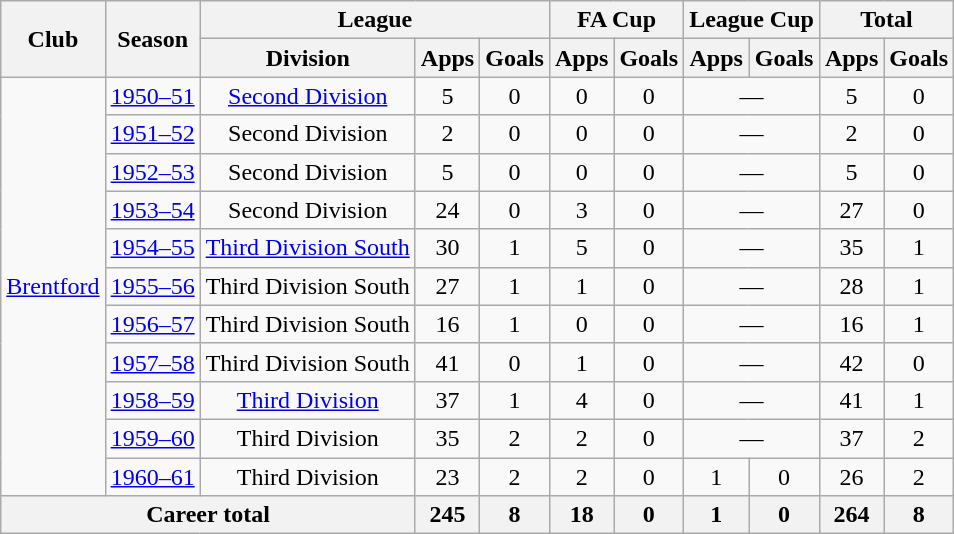<table class="wikitable" style="text-align: center;">
<tr>
<th rowspan="2">Club</th>
<th rowspan="2">Season</th>
<th colspan="3">League</th>
<th colspan="2">FA Cup</th>
<th colspan="2">League Cup</th>
<th colspan="2">Total</th>
</tr>
<tr>
<th>Division</th>
<th>Apps</th>
<th>Goals</th>
<th>Apps</th>
<th>Goals</th>
<th>Apps</th>
<th>Goals</th>
<th>Apps</th>
<th>Goals</th>
</tr>
<tr>
<td rowspan="11"><a href='#'>Brentford</a></td>
<td><a href='#'>1950–51</a></td>
<td><a href='#'>Second Division</a></td>
<td>5</td>
<td>0</td>
<td>0</td>
<td>0</td>
<td colspan="2">—</td>
<td>5</td>
<td>0</td>
</tr>
<tr>
<td><a href='#'>1951–52</a></td>
<td>Second Division</td>
<td>2</td>
<td>0</td>
<td>0</td>
<td>0</td>
<td colspan="2">—</td>
<td>2</td>
<td>0</td>
</tr>
<tr>
<td><a href='#'>1952–53</a></td>
<td>Second Division</td>
<td>5</td>
<td>0</td>
<td>0</td>
<td>0</td>
<td colspan="2">—</td>
<td>5</td>
<td>0</td>
</tr>
<tr>
<td><a href='#'>1953–54</a></td>
<td>Second Division</td>
<td>24</td>
<td>0</td>
<td>3</td>
<td>0</td>
<td colspan="2">—</td>
<td>27</td>
<td>0</td>
</tr>
<tr>
<td><a href='#'>1954–55</a></td>
<td><a href='#'>Third Division South</a></td>
<td>30</td>
<td>1</td>
<td>5</td>
<td>0</td>
<td colspan="2">—</td>
<td>35</td>
<td>1</td>
</tr>
<tr>
<td><a href='#'>1955–56</a></td>
<td>Third Division South</td>
<td>27</td>
<td>1</td>
<td>1</td>
<td>0</td>
<td colspan="2">—</td>
<td>28</td>
<td>1</td>
</tr>
<tr>
<td><a href='#'>1956–57</a></td>
<td>Third Division South</td>
<td>16</td>
<td>1</td>
<td>0</td>
<td>0</td>
<td colspan="2">—</td>
<td>16</td>
<td>1</td>
</tr>
<tr>
<td><a href='#'>1957–58</a></td>
<td>Third Division South</td>
<td>41</td>
<td>0</td>
<td>1</td>
<td>0</td>
<td colspan="2">—</td>
<td>42</td>
<td>0</td>
</tr>
<tr>
<td><a href='#'>1958–59</a></td>
<td><a href='#'>Third Division</a></td>
<td>37</td>
<td>1</td>
<td>4</td>
<td>0</td>
<td colspan="2">—</td>
<td>41</td>
<td>1</td>
</tr>
<tr>
<td><a href='#'>1959–60</a></td>
<td>Third Division</td>
<td>35</td>
<td>2</td>
<td>2</td>
<td>0</td>
<td colspan="2">—</td>
<td>37</td>
<td>2</td>
</tr>
<tr>
<td><a href='#'>1960–61</a></td>
<td>Third Division</td>
<td>23</td>
<td>2</td>
<td>2</td>
<td>0</td>
<td>1</td>
<td>0</td>
<td>26</td>
<td>2</td>
</tr>
<tr>
<th colspan="3">Career total</th>
<th>245</th>
<th>8</th>
<th>18</th>
<th>0</th>
<th>1</th>
<th>0</th>
<th>264</th>
<th>8</th>
</tr>
</table>
